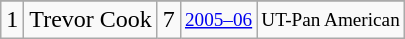<table class="wikitable">
<tr>
</tr>
<tr>
<td>1</td>
<td>Trevor Cook</td>
<td>7</td>
<td style="font-size:80%;"><a href='#'>2005–06</a></td>
<td style="font-size:80%;">UT-Pan American</td>
</tr>
</table>
